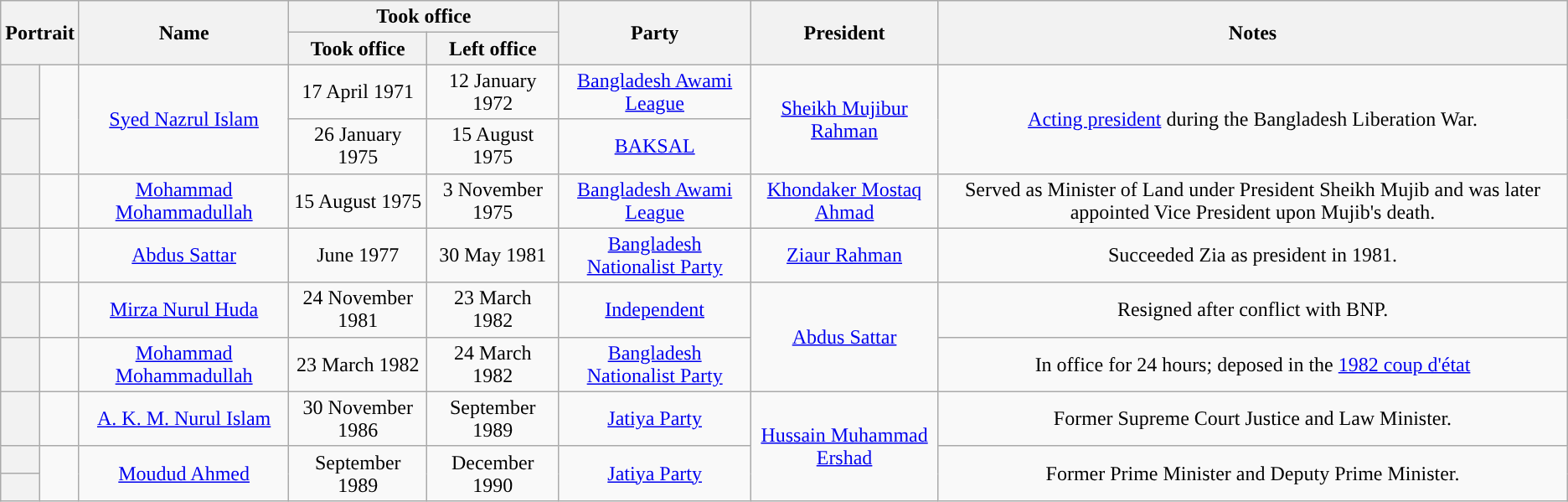<table class="wikitable" style="text-align:center">
<tr>
<th colspan="2" rowspan="2">Portrait</th>
<th rowspan="2">Name<br></th>
<th colspan="2">Took office</th>
<th rowspan="2">Party</th>
<th rowspan="2">President</th>
<th rowspan="2">Notes</th>
</tr>
<tr>
<th>Took office</th>
<th>Left office</th>
</tr>
<tr>
<th style="background:"></th>
<td rowspan="2"></td>
<td rowspan="2"><a href='#'>Syed Nazrul Islam</a><br></td>
<td>17 April 1971</td>
<td>12 January 1972</td>
<td><a href='#'>Bangladesh Awami League</a></td>
<td rowspan="2"><a href='#'>Sheikh Mujibur Rahman</a></td>
<td rowspan="2"><a href='#'>Acting president</a> during the Bangladesh Liberation War.</td>
</tr>
<tr>
<th style="background:"></th>
<td>26 January 1975</td>
<td>15 August 1975</td>
<td><a href='#'>BAKSAL</a></td>
</tr>
<tr>
<th style="background:"></th>
<td><br></td>
<td><a href='#'>Mohammad Mohammadullah</a><br></td>
<td>15 August 1975</td>
<td>3 November 1975</td>
<td><a href='#'>Bangladesh Awami League</a></td>
<td><a href='#'>Khondaker Mostaq Ahmad</a></td>
<td>Served as Minister of Land under President Sheikh Mujib and was later appointed Vice President upon Mujib's death.</td>
</tr>
<tr>
<th style="background:"></th>
<td></td>
<td><a href='#'>Abdus Sattar</a><br></td>
<td>June 1977</td>
<td>30 May 1981</td>
<td><a href='#'>Bangladesh Nationalist Party</a></td>
<td><a href='#'>Ziaur Rahman</a></td>
<td>Succeeded Zia as president in 1981.</td>
</tr>
<tr>
<th style="background:"></th>
<td></td>
<td><a href='#'>Mirza Nurul Huda</a><br></td>
<td>24 November 1981</td>
<td>23 March 1982</td>
<td><a href='#'>Independent</a></td>
<td rowspan="2"><a href='#'>Abdus Sattar</a></td>
<td>Resigned after conflict with BNP.</td>
</tr>
<tr>
<th style="background:"></th>
<td> </td>
<td><a href='#'>Mohammad Mohammadullah</a><br></td>
<td>23 March 1982</td>
<td>24 March 1982</td>
<td><a href='#'>Bangladesh Nationalist Party</a></td>
<td>In office for 24 hours; deposed in the <a href='#'>1982 coup d'état</a></td>
</tr>
<tr>
<th style="background:"></th>
<td></td>
<td><a href='#'>A. K. M. Nurul Islam</a><br></td>
<td>30 November 1986</td>
<td>September 1989</td>
<td><a href='#'>Jatiya Party</a></td>
<td rowspan="3"><a href='#'>Hussain Muhammad Ershad</a></td>
<td>Former Supreme Court Justice and Law Minister.</td>
</tr>
<tr>
<th style="background:"></th>
<td rowspan="2"></td>
<td rowspan="2"><a href='#'>Moudud Ahmed</a><br></td>
<td rowspan="2">September 1989</td>
<td rowspan="2">December 1990</td>
<td rowspan="2"><a href='#'>Jatiya Party</a></td>
<td rowspan="2">Former Prime Minister and Deputy Prime Minister.</td>
</tr>
<tr>
<th style="background:"></th>
</tr>
</table>
